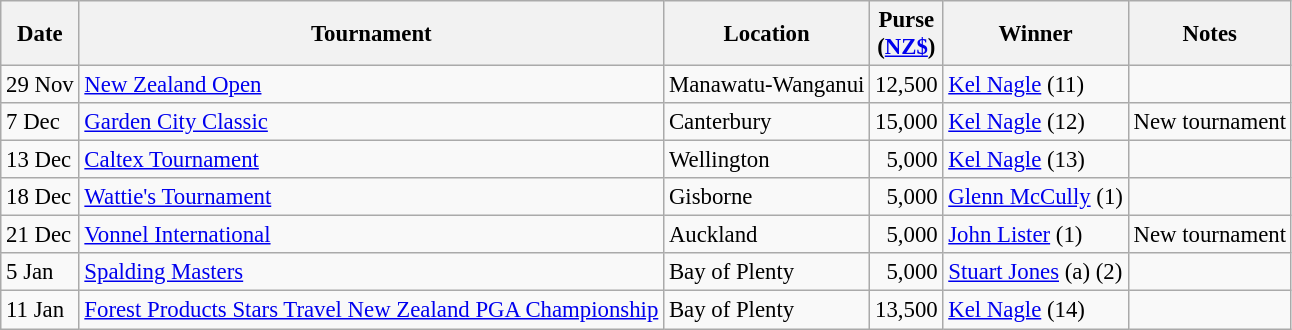<table class="wikitable" style="font-size:95%">
<tr>
<th>Date</th>
<th>Tournament</th>
<th>Location</th>
<th>Purse<br>(<a href='#'>NZ$</a>)</th>
<th>Winner</th>
<th>Notes</th>
</tr>
<tr>
<td>29 Nov</td>
<td><a href='#'>New Zealand Open</a></td>
<td>Manawatu-Wanganui</td>
<td align=right>12,500</td>
<td> <a href='#'>Kel Nagle</a> (11)</td>
<td></td>
</tr>
<tr>
<td>7 Dec</td>
<td><a href='#'>Garden City Classic</a></td>
<td>Canterbury</td>
<td align=right>15,000</td>
<td> <a href='#'>Kel Nagle</a> (12)</td>
<td>New tournament</td>
</tr>
<tr>
<td>13 Dec</td>
<td><a href='#'>Caltex Tournament</a></td>
<td>Wellington</td>
<td align=right>5,000</td>
<td> <a href='#'>Kel Nagle</a> (13)</td>
<td></td>
</tr>
<tr>
<td>18 Dec</td>
<td><a href='#'>Wattie's Tournament</a></td>
<td>Gisborne</td>
<td align=right>5,000</td>
<td> <a href='#'>Glenn McCully</a> (1)</td>
<td></td>
</tr>
<tr>
<td>21 Dec</td>
<td><a href='#'>Vonnel International</a></td>
<td>Auckland</td>
<td align=right>5,000</td>
<td> <a href='#'>John Lister</a> (1)</td>
<td>New tournament</td>
</tr>
<tr>
<td>5 Jan</td>
<td><a href='#'>Spalding Masters</a></td>
<td>Bay of Plenty</td>
<td align=right>5,000</td>
<td> <a href='#'>Stuart Jones</a> (a) (2)</td>
<td></td>
</tr>
<tr>
<td>11 Jan</td>
<td><a href='#'>Forest Products Stars Travel New Zealand PGA Championship</a></td>
<td>Bay of Plenty</td>
<td align=right>13,500</td>
<td> <a href='#'>Kel Nagle</a> (14)</td>
<td></td>
</tr>
</table>
